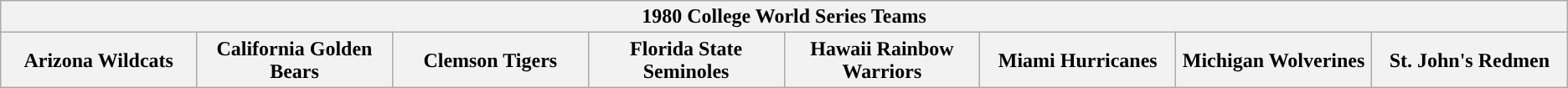<table class="wikitable">
<tr>
<th colspan=8>1980 College World Series Teams</th>
</tr>
<tr>
<th style="width: 10%; ">Arizona Wildcats</th>
<th style="width: 10%; ">California Golden Bears</th>
<th style="width: 10%; ">Clemson Tigers</th>
<th style="width: 10%; ">Florida State Seminoles</th>
<th style="width: 10%; ">Hawaii Rainbow Warriors</th>
<th style="width: 10%; ">Miami Hurricanes</th>
<th style="width: 10%; ">Michigan Wolverines</th>
<th style="width: 10%; ">St. John's Redmen</th>
</tr>
</table>
